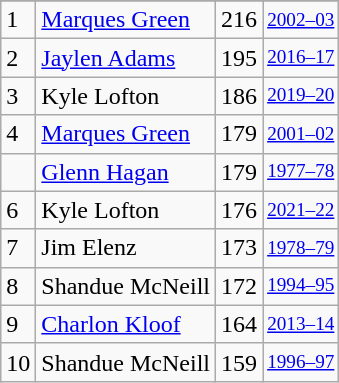<table class="wikitable">
<tr>
</tr>
<tr>
<td>1</td>
<td><a href='#'>Marques Green</a></td>
<td>216</td>
<td style="font-size:80%;"><a href='#'>2002–03</a></td>
</tr>
<tr>
<td>2</td>
<td><a href='#'>Jaylen Adams</a></td>
<td>195</td>
<td style="font-size:80%;"><a href='#'>2016–17</a></td>
</tr>
<tr>
<td>3</td>
<td>Kyle Lofton</td>
<td>186</td>
<td style="font-size:80%;"><a href='#'>2019–20</a></td>
</tr>
<tr>
<td>4</td>
<td><a href='#'>Marques Green</a></td>
<td>179</td>
<td style="font-size:80%;"><a href='#'>2001–02</a></td>
</tr>
<tr>
<td></td>
<td><a href='#'>Glenn Hagan</a></td>
<td>179</td>
<td style="font-size:80%;"><a href='#'>1977–78</a></td>
</tr>
<tr>
<td>6</td>
<td>Kyle Lofton</td>
<td>176</td>
<td style="font-size:80%;"><a href='#'>2021–22</a></td>
</tr>
<tr>
<td>7</td>
<td>Jim Elenz</td>
<td>173</td>
<td style="font-size:80%;"><a href='#'>1978–79</a></td>
</tr>
<tr>
<td>8</td>
<td>Shandue McNeill</td>
<td>172</td>
<td style="font-size:80%;"><a href='#'>1994–95</a></td>
</tr>
<tr>
<td>9</td>
<td><a href='#'>Charlon Kloof</a></td>
<td>164</td>
<td style="font-size:80%;"><a href='#'>2013–14</a></td>
</tr>
<tr>
<td>10</td>
<td>Shandue McNeill</td>
<td>159</td>
<td style="font-size:80%;"><a href='#'>1996–97</a></td>
</tr>
</table>
